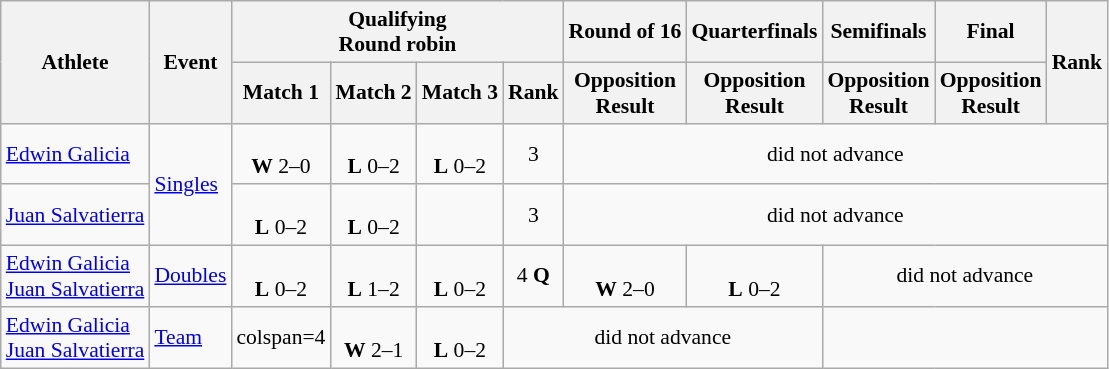<table class="wikitable" style="font-size:90%">
<tr>
<th rowspan="2">Athlete</th>
<th rowspan="2">Event</th>
<th colspan="4">Qualifying<br>Round robin</th>
<th>Round of 16</th>
<th>Quarterfinals</th>
<th>Semifinals</th>
<th>Final</th>
<th rowspan="2">Rank</th>
</tr>
<tr>
<th>Match 1</th>
<th>Match 2</th>
<th>Match 3</th>
<th>Rank</th>
<th>Opposition<br>Result</th>
<th>Opposition<br>Result</th>
<th>Opposition<br>Result</th>
<th>Opposition<br>Result</th>
</tr>
<tr align=center>
<td align=left><a href='#'>Edwin Galicia</a></td>
<td rowspan=2 align=left><a href='#'>Singles</a></td>
<td><br><strong>W</strong> 2–0</td>
<td><br><strong>L</strong> 0–2</td>
<td><br><strong>L</strong> 0–2</td>
<td>3</td>
<td colspan=5>did not advance</td>
</tr>
<tr align=center>
<td align=left><a href='#'>Juan Salvatierra</a></td>
<td><br><strong>L</strong> 0–2</td>
<td><br><strong>L</strong> 0–2</td>
<td></td>
<td>3</td>
<td colspan=5>did not advance</td>
</tr>
<tr align=center>
<td align=left><a href='#'>Edwin Galicia</a><br><a href='#'>Juan Salvatierra</a></td>
<td align=left><a href='#'>Doubles</a></td>
<td><br><strong>L</strong> 0–2</td>
<td><br><strong>L</strong> 1–2</td>
<td><br><strong>L</strong> 0–2</td>
<td>4 <strong>Q</strong></td>
<td><br><strong>W</strong> 2–0</td>
<td><br><strong>L</strong> 0–2</td>
<td colspan=3>did not advance</td>
</tr>
<tr align=center>
<td align=left><a href='#'>Edwin Galicia</a><br><a href='#'>Juan Salvatierra</a></td>
<td align=left><a href='#'>Team</a></td>
<td>colspan=4 </td>
<td><br><strong>W</strong> 2–1</td>
<td><br><strong>L</strong> 0–2</td>
<td colspan=3>did not advance</td>
</tr>
</table>
